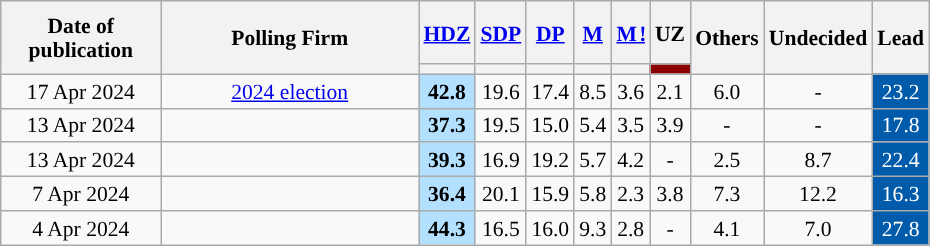<table class="wikitable sortable" style="text-align:center; font-size:90%; line-height:16px;">
<tr style="height:42px;">
<th style="width:100px;" rowspan="2">Date of publication</th>
<th style="width:165px;" rowspan="2">Polling Firm</th>
<th><a href='#'>HDZ</a></th>
<th><a href='#'>SDP</a></th>
<th><a href='#'>DP</a></th>
<th><a href='#'>M</a></th>
<th style="letter-spacing:-1px;"><a href='#'>M !</a></th>
<th>UZ</th>
<th class="unsortable" style="width:40px;" rowspan="2">Others</th>
<th class="unsortable" style="width:40px;" rowspan="2">Undecided</th>
<th class="unsortable" style="width:20px;" rowspan="2">Lead</th>
</tr>
<tr>
<th style="color:inherit;background:"></th>
<th data-sort-type="number" style="color:inherit;background:"></th>
<th style="color:inherit;background:"></th>
<th style="color:inherit;background:"></th>
<th style="color:inherit;background:"></th>
<th style="color:inherit;background:darkred;"></th>
</tr>
<tr>
<td>17 Apr 2024</td>
<td><a href='#'>2024 election</a></td>
<td style="background:#B3E0FF"><strong>42.8</strong></td>
<td>19.6</td>
<td>17.4</td>
<td>8.5</td>
<td>3.6</td>
<td>2.1</td>
<td>6.0</td>
<td>-</td>
<td style="background:#005BAA; color: white">23.2</td>
</tr>
<tr>
<td>13 Apr 2024</td>
<td></td>
<td style="background:#B3E0FF"><strong>37.3</strong></td>
<td>19.5</td>
<td>15.0</td>
<td>5.4</td>
<td>3.5</td>
<td>3.9</td>
<td>-</td>
<td>-</td>
<td style="background:#005BAA; color: white">17.8</td>
</tr>
<tr>
<td>13 Apr 2024</td>
<td></td>
<td style="background:#B3E0FF"><strong>39.3</strong></td>
<td>16.9</td>
<td>19.2</td>
<td>5.7</td>
<td>4.2</td>
<td>-</td>
<td>2.5</td>
<td>8.7</td>
<td style="background:#005BAA; color: white">22.4</td>
</tr>
<tr>
<td>7 Apr 2024</td>
<td></td>
<td style="background:#B3E0FF"><strong>36.4</strong></td>
<td>20.1</td>
<td>15.9</td>
<td>5.8</td>
<td>2.3</td>
<td>3.8</td>
<td>7.3</td>
<td>12.2</td>
<td style="background:#005BAA; color: white">16.3</td>
</tr>
<tr>
<td>4 Apr 2024</td>
<td></td>
<td style="background:#B3E0FF"><strong>44.3</strong></td>
<td>16.5</td>
<td>16.0</td>
<td>9.3</td>
<td>2.8</td>
<td>-</td>
<td>4.1</td>
<td>7.0</td>
<td style="background:#005BAA; color: white">27.8</td>
</tr>
</table>
